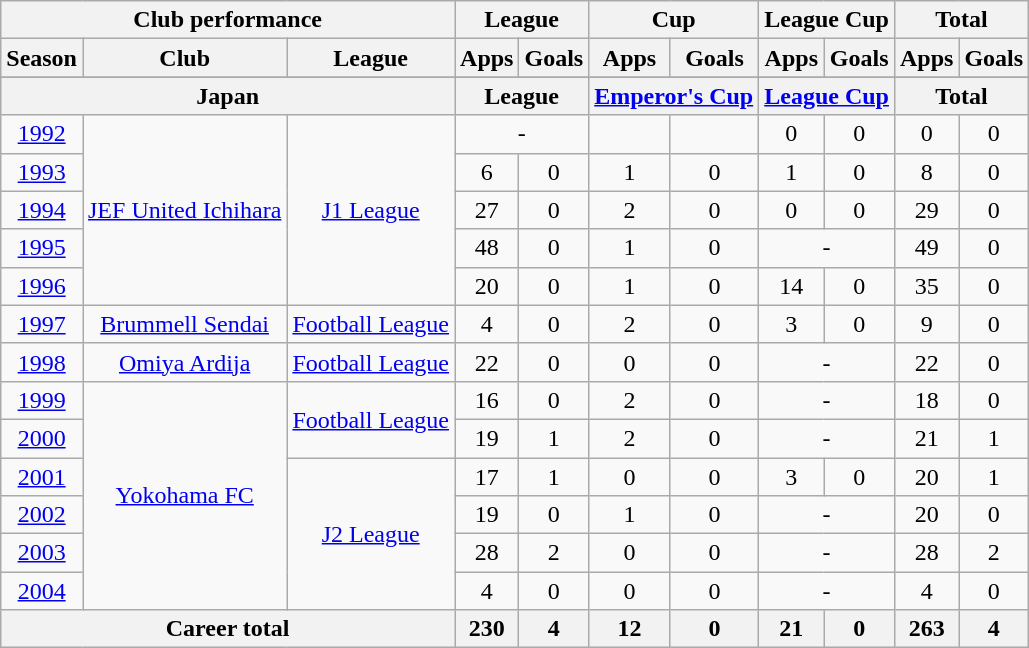<table class="wikitable" style="text-align:center">
<tr>
<th colspan=3>Club performance</th>
<th colspan=2>League</th>
<th colspan=2>Cup</th>
<th colspan=2>League Cup</th>
<th colspan=2>Total</th>
</tr>
<tr>
<th>Season</th>
<th>Club</th>
<th>League</th>
<th>Apps</th>
<th>Goals</th>
<th>Apps</th>
<th>Goals</th>
<th>Apps</th>
<th>Goals</th>
<th>Apps</th>
<th>Goals</th>
</tr>
<tr>
</tr>
<tr>
<th colspan=3>Japan</th>
<th colspan=2>League</th>
<th colspan=2><a href='#'>Emperor's Cup</a></th>
<th colspan=2><a href='#'>League Cup</a></th>
<th colspan=2>Total</th>
</tr>
<tr>
<td><a href='#'>1992</a></td>
<td rowspan="5"><a href='#'>JEF United Ichihara</a></td>
<td rowspan="5"><a href='#'>J1 League</a></td>
<td colspan="2">-</td>
<td></td>
<td></td>
<td>0</td>
<td>0</td>
<td>0</td>
<td>0</td>
</tr>
<tr>
<td><a href='#'>1993</a></td>
<td>6</td>
<td>0</td>
<td>1</td>
<td>0</td>
<td>1</td>
<td>0</td>
<td>8</td>
<td>0</td>
</tr>
<tr>
<td><a href='#'>1994</a></td>
<td>27</td>
<td>0</td>
<td>2</td>
<td>0</td>
<td>0</td>
<td>0</td>
<td>29</td>
<td>0</td>
</tr>
<tr>
<td><a href='#'>1995</a></td>
<td>48</td>
<td>0</td>
<td>1</td>
<td>0</td>
<td colspan="2">-</td>
<td>49</td>
<td>0</td>
</tr>
<tr>
<td><a href='#'>1996</a></td>
<td>20</td>
<td>0</td>
<td>1</td>
<td>0</td>
<td>14</td>
<td>0</td>
<td>35</td>
<td>0</td>
</tr>
<tr>
<td><a href='#'>1997</a></td>
<td><a href='#'>Brummell Sendai</a></td>
<td><a href='#'>Football League</a></td>
<td>4</td>
<td>0</td>
<td>2</td>
<td>0</td>
<td>3</td>
<td>0</td>
<td>9</td>
<td>0</td>
</tr>
<tr>
<td><a href='#'>1998</a></td>
<td><a href='#'>Omiya Ardija</a></td>
<td><a href='#'>Football League</a></td>
<td>22</td>
<td>0</td>
<td>0</td>
<td>0</td>
<td colspan="2">-</td>
<td>22</td>
<td>0</td>
</tr>
<tr>
<td><a href='#'>1999</a></td>
<td rowspan="6"><a href='#'>Yokohama FC</a></td>
<td rowspan="2"><a href='#'>Football League</a></td>
<td>16</td>
<td>0</td>
<td>2</td>
<td>0</td>
<td colspan="2">-</td>
<td>18</td>
<td>0</td>
</tr>
<tr>
<td><a href='#'>2000</a></td>
<td>19</td>
<td>1</td>
<td>2</td>
<td>0</td>
<td colspan="2">-</td>
<td>21</td>
<td>1</td>
</tr>
<tr>
<td><a href='#'>2001</a></td>
<td rowspan="4"><a href='#'>J2 League</a></td>
<td>17</td>
<td>1</td>
<td>0</td>
<td>0</td>
<td>3</td>
<td>0</td>
<td>20</td>
<td>1</td>
</tr>
<tr>
<td><a href='#'>2002</a></td>
<td>19</td>
<td>0</td>
<td>1</td>
<td>0</td>
<td colspan="2">-</td>
<td>20</td>
<td>0</td>
</tr>
<tr>
<td><a href='#'>2003</a></td>
<td>28</td>
<td>2</td>
<td>0</td>
<td>0</td>
<td colspan="2">-</td>
<td>28</td>
<td>2</td>
</tr>
<tr>
<td><a href='#'>2004</a></td>
<td>4</td>
<td>0</td>
<td>0</td>
<td>0</td>
<td colspan="2">-</td>
<td>4</td>
<td>0</td>
</tr>
<tr>
<th colspan=3>Career total</th>
<th>230</th>
<th>4</th>
<th>12</th>
<th>0</th>
<th>21</th>
<th>0</th>
<th>263</th>
<th>4</th>
</tr>
</table>
